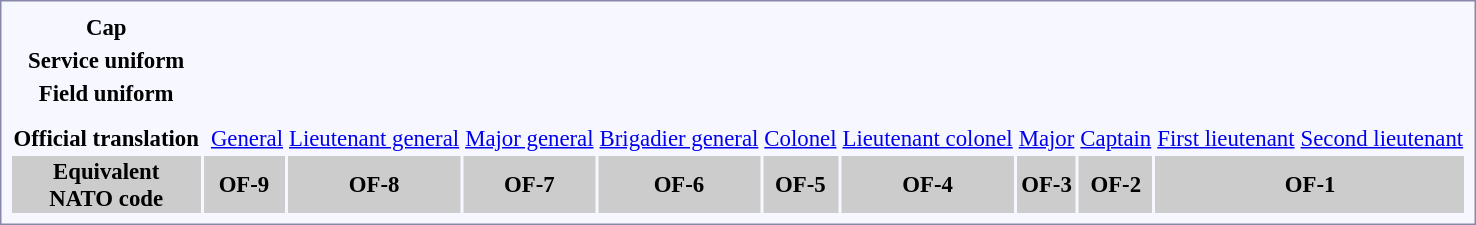<table style="border:1px solid #8888aa; background-color:#f7f8ff; padding:5px; font-size:95%; margin: 0px 12px 12px 0px;">
<tr style="text-align:center;">
<td><strong>Cap</strong></td>
<td colspan=2 rowspan=4></td>
<td colspan=2></td>
<td colspan=2></td>
<td colspan=2></td>
<td colspan=2></td>
<td colspan=2></td>
<td colspan=2></td>
<td colspan=2></td>
<td colspan=2></td>
<td colspan=3></td>
<td colspan=3></td>
</tr>
<tr style="text-align:center;">
<td><strong>Service uniform</strong></td>
<td colspan=2></td>
<td colspan=2></td>
<td colspan=2></td>
<td colspan=2></td>
<td colspan=2></td>
<td colspan=2></td>
<td colspan=2></td>
<td colspan=2></td>
<td colspan=3></td>
<td colspan=3></td>
</tr>
<tr style="text-align:center;">
<td><strong>Field uniform</strong></td>
<td colspan=2></td>
<td colspan=2></td>
<td colspan=2></td>
<td colspan=2></td>
<td colspan=2></td>
<td colspan=2></td>
<td colspan=2></td>
<td colspan=2></td>
<td colspan=3></td>
<td colspan=3></td>
</tr>
<tr style="text-align:center;">
<td></td>
<td colspan=2></td>
<td colspan=2></td>
<td colspan=2></td>
<td colspan=2></td>
<td colspan=2></td>
<td colspan=2></td>
<td colspan=2></td>
<td colspan=2></td>
<td colspan=3></td>
<td colspan=3></td>
</tr>
<tr style="text-align:center;">
<td colspan=24></td>
</tr>
<tr style="text-align:center;">
<td><strong>Official translation</strong></td>
<td colspan=2></td>
<td colspan=2><a href='#'>General</a></td>
<td colspan=2><a href='#'>Lieutenant general</a></td>
<td colspan=2><a href='#'>Major general</a></td>
<td colspan=2><a href='#'>Brigadier general</a></td>
<td colspan=2><a href='#'>Colonel</a></td>
<td colspan=2><a href='#'>Lieutenant colonel</a></td>
<td colspan=2><a href='#'>Major</a></td>
<td colspan=2><a href='#'>Captain</a></td>
<td colspan=3><a href='#'>First lieutenant</a></td>
<td colspan=3><a href='#'>Second lieutenant</a></td>
</tr>
<tr style="background-color:#CCCCCC; text-align:center;">
<th>Equivalent<br>NATO code</th>
<th colspan=4>OF-9</th>
<th colspan=2>OF-8</th>
<th colspan=2>OF-7</th>
<th colspan=2>OF-6</th>
<th colspan=2>OF-5</th>
<th colspan=2>OF-4</th>
<th colspan=2>OF-3</th>
<th colspan=2>OF-2</th>
<th colspan=6>OF-1</th>
</tr>
</table>
